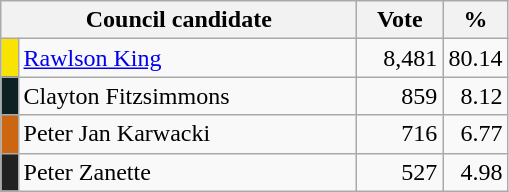<table class="wikitable">
<tr>
<th bgcolor="#DDDDFF" width="230px" colspan="2">Council candidate</th>
<th bgcolor="#DDDDFF" width="50px">Vote</th>
<th bgcolor="#DDDDFF" width="30px">%</th>
</tr>
<tr>
<td style="background-color:#F9E300;"></td>
<td style="text-align:left;"><a href='#'>Rawlson King</a></td>
<td style="text-align:right;">8,481</td>
<td style="text-align:right;">80.14</td>
</tr>
<tr>
<td style="background-color:#0d2123;"></td>
<td style="text-align:left;">Clayton Fitzsimmons</td>
<td style="text-align:right;">859</td>
<td style="text-align:right;">8.12</td>
</tr>
<tr>
<td style="background-color:#cc6611;"></td>
<td style="text-align:left;">Peter Jan Karwacki</td>
<td style="text-align:right;">716</td>
<td style="text-align:right;">6.77</td>
</tr>
<tr>
<td style="background-color:#212121;"></td>
<td style="text-align:left;">Peter Zanette</td>
<td style="text-align:right;">527</td>
<td style="text-align:right;">4.98</td>
</tr>
</table>
